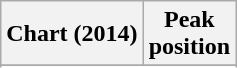<table class="wikitable plainrowheaders" style="text-align:center">
<tr>
<th scope="col">Chart (2014)</th>
<th scope="col">Peak <br> position</th>
</tr>
<tr>
</tr>
<tr>
</tr>
</table>
